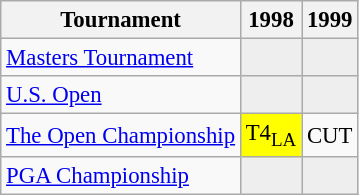<table class="wikitable" style="font-size:95%;text-align:center;">
<tr>
<th>Tournament</th>
<th>1998</th>
<th>1999</th>
</tr>
<tr>
<td align=left><a href='#'>Masters Tournament</a></td>
<td style="background:#eeeeee;"></td>
<td style="background:#eeeeee;"></td>
</tr>
<tr>
<td align=left><a href='#'>U.S. Open</a></td>
<td style="background:#eeeeee;"></td>
<td style="background:#eeeeee;"></td>
</tr>
<tr>
<td align=left><a href='#'>The Open Championship</a></td>
<td style="background:yellow;">T4<sub>LA</sub></td>
<td>CUT</td>
</tr>
<tr>
<td align=left><a href='#'>PGA Championship</a></td>
<td style="background:#eeeeee;"></td>
<td style="background:#eeeeee;"></td>
</tr>
</table>
